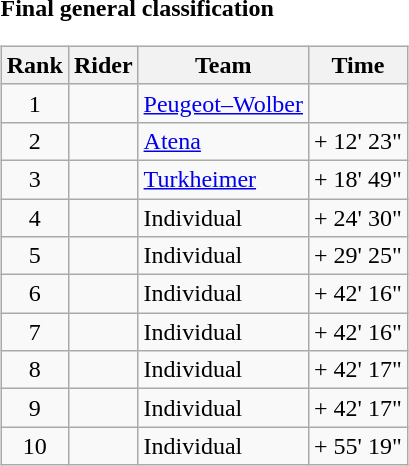<table>
<tr>
<td><strong>Final general classification</strong><br><table class="wikitable">
<tr>
<th scope="col">Rank</th>
<th scope="col">Rider</th>
<th scope="col">Team</th>
<th scope="col">Time</th>
</tr>
<tr>
<td style="text-align:center;">1</td>
<td></td>
<td><a href='#'>Peugeot–Wolber</a></td>
<td style="text-align:right;"></td>
</tr>
<tr>
<td style="text-align:center;">2</td>
<td></td>
<td><a href='#'>Atena</a></td>
<td style="text-align:right;">+ 12' 23"</td>
</tr>
<tr>
<td style="text-align:center;">3</td>
<td></td>
<td><a href='#'>Turkheimer</a></td>
<td style="text-align:right;">+ 18' 49"</td>
</tr>
<tr>
<td style="text-align:center;">4</td>
<td></td>
<td>Individual</td>
<td style="text-align:right;">+ 24' 30"</td>
</tr>
<tr>
<td style="text-align:center;">5</td>
<td></td>
<td>Individual</td>
<td style="text-align:right;">+ 29' 25"</td>
</tr>
<tr>
<td style="text-align:center;">6</td>
<td></td>
<td>Individual</td>
<td style="text-align:right;">+ 42' 16"</td>
</tr>
<tr>
<td style="text-align:center;">7</td>
<td></td>
<td>Individual</td>
<td style="text-align:right;">+ 42' 16"</td>
</tr>
<tr>
<td style="text-align:center;">8</td>
<td></td>
<td>Individual</td>
<td style="text-align:right;">+ 42' 17"</td>
</tr>
<tr>
<td style="text-align:center;">9</td>
<td></td>
<td>Individual</td>
<td style="text-align:right;">+ 42' 17"</td>
</tr>
<tr>
<td style="text-align:center;">10</td>
<td></td>
<td>Individual</td>
<td style="text-align:right;">+ 55' 19"</td>
</tr>
</table>
</td>
</tr>
</table>
